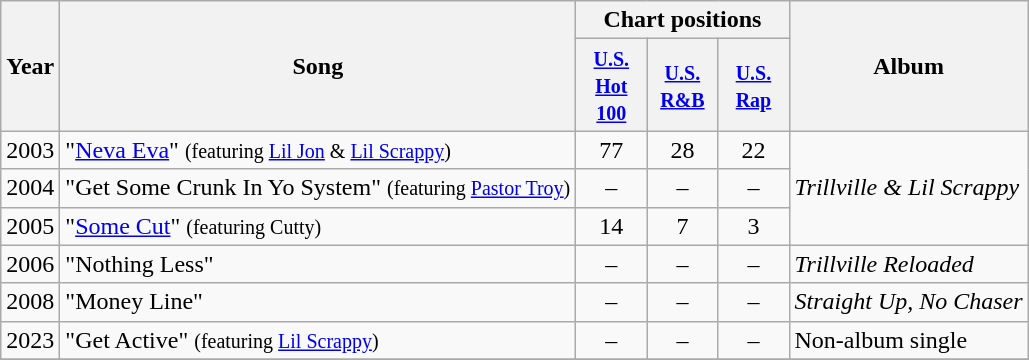<table class="wikitable">
<tr>
<th rowspan="2">Year</th>
<th rowspan="2">Song</th>
<th colspan="3">Chart positions</th>
<th rowspan="2">Album</th>
</tr>
<tr>
<th align="center" width="40"><small><a href='#'>U.S. Hot 100</a></small></th>
<th align="center" width="40"><small><a href='#'>U.S. R&B</a></small></th>
<th align="center" width="40"><small><a href='#'>U.S. Rap</a></small></th>
</tr>
<tr>
<td align="center" rowspan="1">2003</td>
<td align="left">"<a href='#'>Neva Eva</a>" <small>(featuring <a href='#'>Lil Jon</a> & <a href='#'>Lil Scrappy</a>)</small></td>
<td align="center">77</td>
<td align="center">28</td>
<td align="center">22</td>
<td align="left" rowspan="3"><em>Trillville & Lil Scrappy</em></td>
</tr>
<tr>
<td align="center" rowspan="1">2004</td>
<td align="left">"Get Some Crunk In Yo System" <small>(featuring <a href='#'>Pastor Troy</a>)</small></td>
<td align="center">–</td>
<td align="center">–</td>
<td align="center">–</td>
</tr>
<tr>
<td align="center" rowspan="1">2005</td>
<td align="left">"<a href='#'>Some Cut</a>" <small>(featuring Cutty)</small></td>
<td align="center">14</td>
<td align="center">7</td>
<td align="center">3</td>
</tr>
<tr>
<td align="center" rowspan="1">2006</td>
<td align="left">"Nothing Less"</td>
<td align="center">–</td>
<td align="center">–</td>
<td align="center">–</td>
<td align="left" rowspan="1"><em>Trillville Reloaded</em></td>
</tr>
<tr>
<td align="center" rowspan="1">2008</td>
<td align="left">"Money Line"</td>
<td align="center">–</td>
<td align="center">–</td>
<td align="center">–</td>
<td align="left" rowspan="1"><em>Straight Up, No Chaser</em></td>
</tr>
<tr>
<td align="center" rowspan="1">2023</td>
<td align="left">"Get Active" <small>(featuring <a href='#'>Lil Scrappy</a>)</small></td>
<td align="center">–</td>
<td align="center">–</td>
<td align="center">–</td>
<td align="left" rowspan="1">Non-album single</td>
</tr>
<tr>
</tr>
</table>
